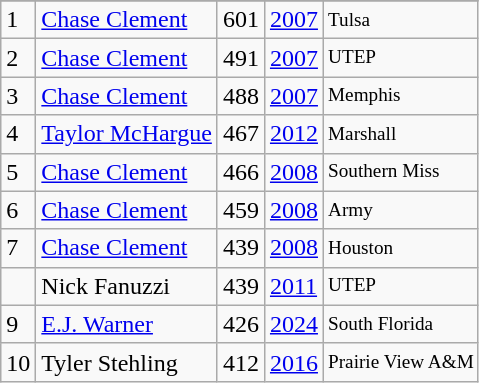<table class="wikitable">
<tr>
</tr>
<tr>
<td>1</td>
<td><a href='#'>Chase Clement</a></td>
<td><abbr>601</abbr></td>
<td><a href='#'>2007</a></td>
<td style="font-size:80%;">Tulsa</td>
</tr>
<tr>
<td>2</td>
<td><a href='#'>Chase Clement</a></td>
<td><abbr>491</abbr></td>
<td><a href='#'>2007</a></td>
<td style="font-size:80%;">UTEP</td>
</tr>
<tr>
<td>3</td>
<td><a href='#'>Chase Clement</a></td>
<td><abbr>488</abbr></td>
<td><a href='#'>2007</a></td>
<td style="font-size:80%;">Memphis</td>
</tr>
<tr>
<td>4</td>
<td><a href='#'>Taylor McHargue</a></td>
<td><abbr>467</abbr></td>
<td><a href='#'>2012</a></td>
<td style="font-size:80%;">Marshall</td>
</tr>
<tr>
<td>5</td>
<td><a href='#'>Chase Clement</a></td>
<td><abbr>466</abbr></td>
<td><a href='#'>2008</a></td>
<td style="font-size:80%;">Southern Miss</td>
</tr>
<tr>
<td>6</td>
<td><a href='#'>Chase Clement</a></td>
<td><abbr>459</abbr></td>
<td><a href='#'>2008</a></td>
<td style="font-size:80%;">Army</td>
</tr>
<tr>
<td>7</td>
<td><a href='#'>Chase Clement</a></td>
<td><abbr>439</abbr></td>
<td><a href='#'>2008</a></td>
<td style="font-size:80%;">Houston</td>
</tr>
<tr>
<td></td>
<td>Nick Fanuzzi</td>
<td><abbr>439</abbr></td>
<td><a href='#'>2011</a></td>
<td style="font-size:80%;">UTEP</td>
</tr>
<tr>
<td>9</td>
<td><a href='#'>E.J. Warner</a></td>
<td><abbr>426</abbr></td>
<td><a href='#'>2024</a></td>
<td style="font-size:80%;">South Florida</td>
</tr>
<tr>
<td>10</td>
<td>Tyler Stehling</td>
<td><abbr>412</abbr></td>
<td><a href='#'>2016</a></td>
<td style="font-size:80%;">Prairie View A&M</td>
</tr>
</table>
